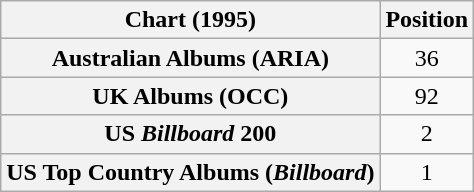<table class="wikitable sortable plainrowheaders" style="text-align:center">
<tr>
<th scope="col">Chart (1995)</th>
<th scope="col">Position</th>
</tr>
<tr>
<th scope="row">Australian Albums (ARIA)</th>
<td>36</td>
</tr>
<tr>
<th scope="row">UK Albums (OCC)</th>
<td>92</td>
</tr>
<tr>
<th scope="row">US <em>Billboard</em> 200</th>
<td>2</td>
</tr>
<tr>
<th scope="row">US Top Country Albums (<em>Billboard</em>)</th>
<td>1</td>
</tr>
</table>
